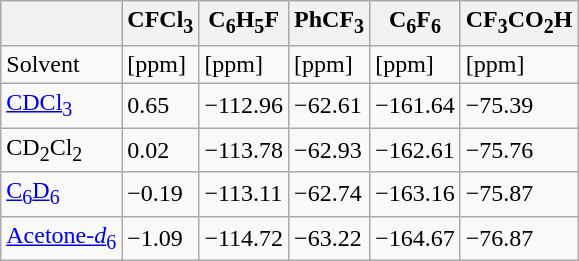<table class="wikitable">
<tr>
<th></th>
<th>CFCl<sub>3</sub></th>
<th>C<sub>6</sub>H<sub>5</sub>F</th>
<th>PhCF<sub>3</sub></th>
<th>C<sub>6</sub>F<sub>6</sub></th>
<th>CF<sub>3</sub>CO<sub>2</sub>H</th>
</tr>
<tr>
<td>Solvent</td>
<td>[ppm]</td>
<td>[ppm]</td>
<td>[ppm]</td>
<td>[ppm]</td>
<td>[ppm]</td>
</tr>
<tr>
<td><a href='#'>CDCl<sub>3</sub></a></td>
<td>0.65</td>
<td>−112.96</td>
<td>−62.61</td>
<td>−161.64</td>
<td>−75.39</td>
</tr>
<tr>
<td>CD<sub>2</sub>Cl<sub>2</sub></td>
<td>0.02</td>
<td>−113.78</td>
<td>−62.93</td>
<td>−162.61</td>
<td>−75.76</td>
</tr>
<tr>
<td><a href='#'>C<sub>6</sub>D<sub>6</sub></a></td>
<td>−0.19</td>
<td>−113.11</td>
<td>−62.74</td>
<td>−163.16</td>
<td>−75.87</td>
</tr>
<tr>
<td><a href='#'>Acetone-<em>d</em><sub>6</sub></a></td>
<td>−1.09</td>
<td>−114.72</td>
<td>−63.22</td>
<td>−164.67</td>
<td>−76.87</td>
</tr>
</table>
